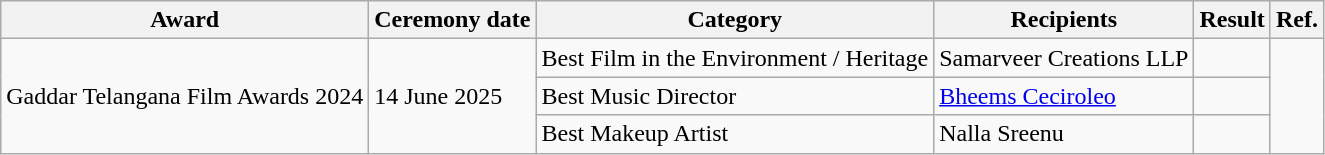<table class="wikitable sortable">
<tr>
<th scope="col">Award</th>
<th scope="col">Ceremony date</th>
<th scope="col">Category</th>
<th scope="col">Recipients</th>
<th scope="col">Result</th>
<th scope="col" class="unsortable">Ref.</th>
</tr>
<tr>
<td rowspan="3">Gaddar Telangana Film Awards 2024</td>
<td rowspan="3">14 June 2025</td>
<td>Best Film in the Environment / Heritage</td>
<td>Samarveer Creations LLP</td>
<td></td>
<td rowspan="3"></td>
</tr>
<tr>
<td>Best Music Director</td>
<td><a href='#'>Bheems Ceciroleo</a></td>
<td></td>
</tr>
<tr>
<td>Best Makeup Artist</td>
<td>Nalla Sreenu</td>
<td></td>
</tr>
</table>
